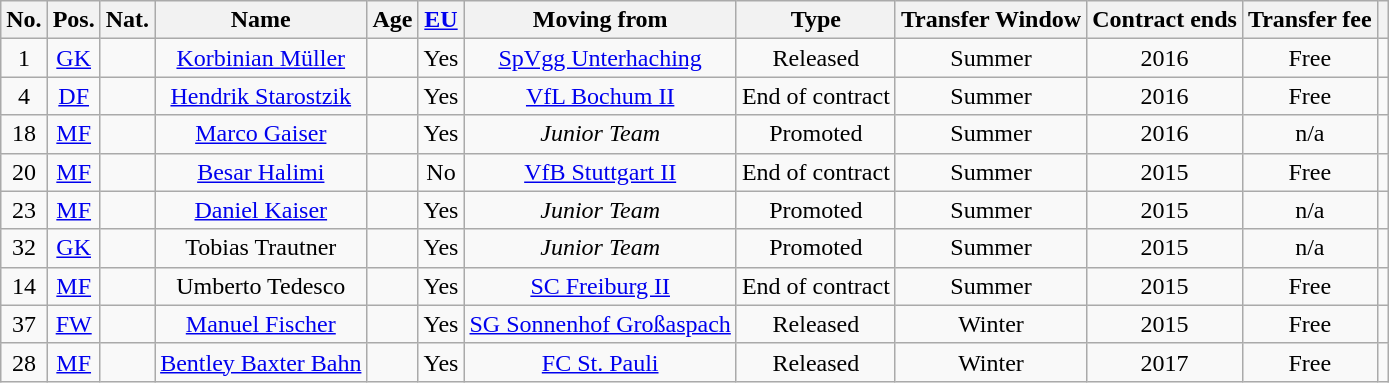<table class="wikitable" Style="text-align: center;font-size:100%">
<tr>
<th>No.</th>
<th>Pos.</th>
<th>Nat.</th>
<th>Name</th>
<th>Age</th>
<th><a href='#'>EU</a></th>
<th>Moving from</th>
<th>Type</th>
<th>Transfer Window</th>
<th>Contract ends</th>
<th>Transfer fee</th>
<th></th>
</tr>
<tr>
<td>1</td>
<td><a href='#'>GK</a></td>
<td></td>
<td><a href='#'>Korbinian Müller</a></td>
<td></td>
<td>Yes</td>
<td><a href='#'>SpVgg Unterhaching</a></td>
<td>Released</td>
<td>Summer</td>
<td>2016</td>
<td>Free</td>
<td></td>
</tr>
<tr>
<td>4</td>
<td><a href='#'>DF</a></td>
<td></td>
<td><a href='#'>Hendrik Starostzik</a></td>
<td></td>
<td>Yes</td>
<td><a href='#'>VfL Bochum II</a></td>
<td>End of contract</td>
<td>Summer</td>
<td>2016</td>
<td>Free</td>
<td></td>
</tr>
<tr>
<td>18</td>
<td><a href='#'>MF</a></td>
<td></td>
<td><a href='#'>Marco Gaiser</a></td>
<td></td>
<td>Yes</td>
<td><em>Junior Team</em></td>
<td>Promoted</td>
<td>Summer</td>
<td>2016</td>
<td>n/a</td>
<td></td>
</tr>
<tr>
<td>20</td>
<td><a href='#'>MF</a></td>
<td></td>
<td><a href='#'>Besar Halimi</a></td>
<td></td>
<td>No</td>
<td><a href='#'>VfB Stuttgart II</a></td>
<td>End of contract</td>
<td>Summer</td>
<td>2015</td>
<td>Free</td>
<td></td>
</tr>
<tr>
<td>23</td>
<td><a href='#'>MF</a></td>
<td></td>
<td><a href='#'>Daniel Kaiser</a></td>
<td></td>
<td>Yes</td>
<td><em>Junior Team</em></td>
<td>Promoted</td>
<td>Summer</td>
<td>2015</td>
<td>n/a</td>
<td></td>
</tr>
<tr>
<td>32</td>
<td><a href='#'>GK</a></td>
<td></td>
<td>Tobias Trautner</td>
<td></td>
<td>Yes</td>
<td><em>Junior Team</em></td>
<td>Promoted</td>
<td>Summer</td>
<td>2015</td>
<td>n/a</td>
<td></td>
</tr>
<tr>
<td>14</td>
<td><a href='#'>MF</a></td>
<td></td>
<td>Umberto Tedesco</td>
<td></td>
<td>Yes</td>
<td><a href='#'>SC Freiburg II</a></td>
<td>End of contract</td>
<td>Summer</td>
<td>2015</td>
<td>Free</td>
<td></td>
</tr>
<tr>
<td>37</td>
<td><a href='#'>FW</a></td>
<td></td>
<td><a href='#'>Manuel Fischer</a></td>
<td></td>
<td>Yes</td>
<td><a href='#'>SG Sonnenhof Großaspach</a></td>
<td>Released</td>
<td>Winter</td>
<td>2015</td>
<td>Free</td>
<td></td>
</tr>
<tr>
<td>28</td>
<td><a href='#'>MF</a></td>
<td></td>
<td><a href='#'>Bentley Baxter Bahn</a></td>
<td></td>
<td>Yes</td>
<td><a href='#'>FC St. Pauli</a></td>
<td>Released</td>
<td>Winter</td>
<td>2017</td>
<td>Free</td>
<td></td>
</tr>
</table>
